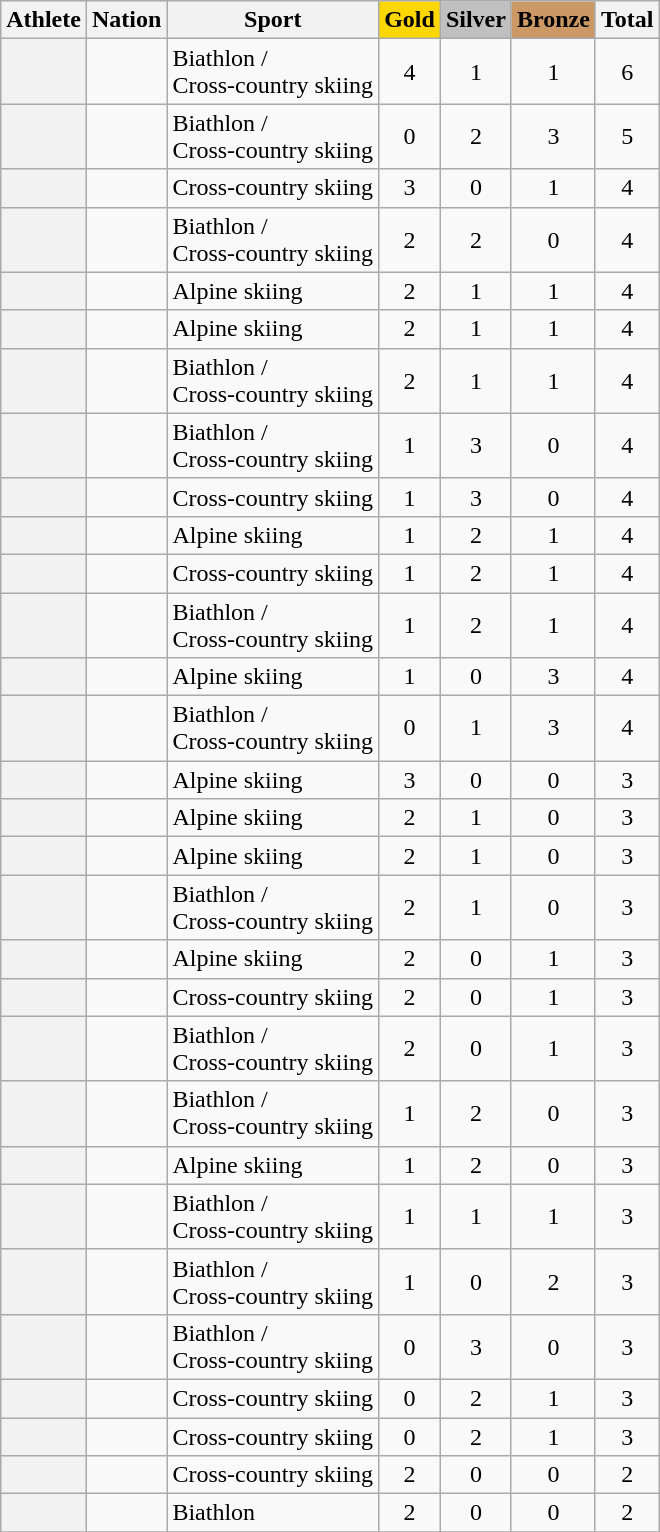<table class="wikitable sortable plainrowheaders" style="text-align:center">
<tr>
<th scope="col">Athlete</th>
<th scope="col">Nation</th>
<th scope="col">Sport</th>
<th scope="col" style="background-color: gold"><strong>Gold</strong></th>
<th scope="col" style="background-color: silver"><strong>Silver</strong></th>
<th scope="col" style="background-color: #cc9966"><strong>Bronze</strong></th>
<th scope="col">Total</th>
</tr>
<tr>
<th scope="row"></th>
<td align=left></td>
<td align=left>Biathlon /<br>Cross-country skiing</td>
<td>4</td>
<td>1</td>
<td>1</td>
<td>6</td>
</tr>
<tr>
<th scope="row"></th>
<td align=left></td>
<td align=left>Biathlon /<br>Cross-country skiing</td>
<td>0</td>
<td>2</td>
<td>3</td>
<td>5</td>
</tr>
<tr>
<th scope="row"></th>
<td align=left></td>
<td align=left>Cross-country skiing</td>
<td>3</td>
<td>0</td>
<td>1</td>
<td>4</td>
</tr>
<tr>
<th scope="row"></th>
<td align=left></td>
<td align=left>Biathlon /<br>Cross-country skiing</td>
<td>2</td>
<td>2</td>
<td>0</td>
<td>4</td>
</tr>
<tr>
<th scope="row"></th>
<td align=left></td>
<td align=left>Alpine skiing</td>
<td>2</td>
<td>1</td>
<td>1</td>
<td>4</td>
</tr>
<tr>
<th scope="row"></th>
<td align=left></td>
<td align=left>Alpine skiing</td>
<td>2</td>
<td>1</td>
<td>1</td>
<td>4</td>
</tr>
<tr>
<th scope="row"></th>
<td align=left></td>
<td align=left>Biathlon /<br>Cross-country skiing</td>
<td>2</td>
<td>1</td>
<td>1</td>
<td>4</td>
</tr>
<tr>
<th scope="row"></th>
<td align=left></td>
<td align=left>Biathlon /<br>Cross-country skiing</td>
<td>1</td>
<td>3</td>
<td>0</td>
<td>4</td>
</tr>
<tr>
<th scope="row"></th>
<td align=left></td>
<td align=left>Cross-country skiing</td>
<td>1</td>
<td>3</td>
<td>0</td>
<td>4</td>
</tr>
<tr>
<th scope="row"></th>
<td align=left></td>
<td align=left>Alpine skiing</td>
<td>1</td>
<td>2</td>
<td>1</td>
<td>4</td>
</tr>
<tr>
<th scope="row"></th>
<td align=left></td>
<td align=left>Cross-country skiing</td>
<td>1</td>
<td>2</td>
<td>1</td>
<td>4</td>
</tr>
<tr>
<th scope="row"></th>
<td align=left></td>
<td align=left>Biathlon /<br>Cross-country skiing</td>
<td>1</td>
<td>2</td>
<td>1</td>
<td>4</td>
</tr>
<tr>
<th scope="row"></th>
<td align=left></td>
<td align=left>Alpine skiing</td>
<td>1</td>
<td>0</td>
<td>3</td>
<td>4</td>
</tr>
<tr>
<th scope="row"></th>
<td align=left></td>
<td align=left>Biathlon /<br>Cross-country skiing</td>
<td>0</td>
<td>1</td>
<td>3</td>
<td>4</td>
</tr>
<tr>
<th scope="row"></th>
<td align=left></td>
<td align=left>Alpine skiing</td>
<td>3</td>
<td>0</td>
<td>0</td>
<td>3</td>
</tr>
<tr>
<th scope="row"></th>
<td align=left></td>
<td align=left>Alpine skiing</td>
<td>2</td>
<td>1</td>
<td>0</td>
<td>3</td>
</tr>
<tr>
<th scope="row"></th>
<td align=left></td>
<td align=left>Alpine skiing</td>
<td>2</td>
<td>1</td>
<td>0</td>
<td>3</td>
</tr>
<tr>
<th scope="row"></th>
<td align=left></td>
<td align=left>Biathlon /<br>Cross-country skiing</td>
<td>2</td>
<td>1</td>
<td>0</td>
<td>3</td>
</tr>
<tr>
<th scope="row"></th>
<td align=left></td>
<td align=left>Alpine skiing</td>
<td>2</td>
<td>0</td>
<td>1</td>
<td>3</td>
</tr>
<tr>
<th scope="row"></th>
<td align=left></td>
<td align=left>Cross-country skiing</td>
<td>2</td>
<td>0</td>
<td>1</td>
<td>3</td>
</tr>
<tr>
<th scope="row"></th>
<td align=left></td>
<td align=left>Biathlon /<br>Cross-country skiing</td>
<td>2</td>
<td>0</td>
<td>1</td>
<td>3</td>
</tr>
<tr>
<th scope="row"></th>
<td align=left></td>
<td align=left>Biathlon /<br>Cross-country skiing</td>
<td>1</td>
<td>2</td>
<td>0</td>
<td>3</td>
</tr>
<tr>
<th scope="row"></th>
<td align=left></td>
<td align=left>Alpine skiing</td>
<td>1</td>
<td>2</td>
<td>0</td>
<td>3</td>
</tr>
<tr>
<th scope="row"></th>
<td align=left></td>
<td align=left>Biathlon /<br>Cross-country skiing</td>
<td>1</td>
<td>1</td>
<td>1</td>
<td>3</td>
</tr>
<tr>
<th scope="row"></th>
<td align=left></td>
<td align=left>Biathlon /<br>Cross-country skiing</td>
<td>1</td>
<td>0</td>
<td>2</td>
<td>3</td>
</tr>
<tr>
<th scope="row"></th>
<td align=left></td>
<td align=left>Biathlon /<br>Cross-country skiing</td>
<td>0</td>
<td>3</td>
<td>0</td>
<td>3</td>
</tr>
<tr>
<th scope="row"></th>
<td align=left></td>
<td align=left>Cross-country skiing</td>
<td>0</td>
<td>2</td>
<td>1</td>
<td>3</td>
</tr>
<tr>
<th scope="row"></th>
<td align=left></td>
<td align=left>Cross-country skiing</td>
<td>0</td>
<td>2</td>
<td>1</td>
<td>3</td>
</tr>
<tr>
<th scope="row"></th>
<td align=left></td>
<td align=left>Cross-country skiing</td>
<td>2</td>
<td>0</td>
<td>0</td>
<td>2</td>
</tr>
<tr>
<th scope="row"></th>
<td align=left></td>
<td align=left>Biathlon</td>
<td>2</td>
<td>0</td>
<td>0</td>
<td>2</td>
</tr>
<tr>
</tr>
</table>
